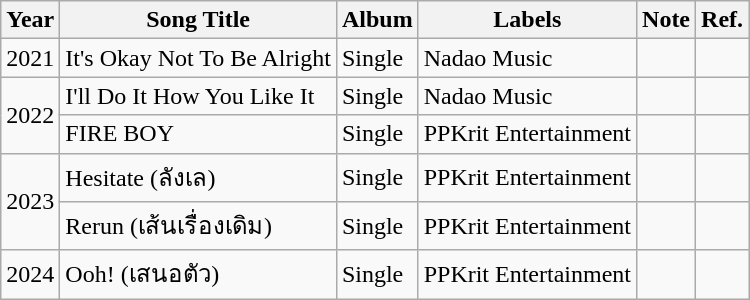<table class="wikitable">
<tr>
<th>Year</th>
<th>Song Title</th>
<th>Album</th>
<th>Labels</th>
<th>Note</th>
<th>Ref.</th>
</tr>
<tr>
<td>2021</td>
<td>It's Okay Not To Be Alright</td>
<td>Single</td>
<td>Nadao Music</td>
<td></td>
<td></td>
</tr>
<tr>
<td rowspan="2">2022</td>
<td>I'll Do It How You Like It</td>
<td>Single</td>
<td>Nadao Music</td>
<td></td>
<td></td>
</tr>
<tr>
<td>FIRE BOY</td>
<td>Single</td>
<td>PPKrit Entertainment</td>
<td></td>
<td></td>
</tr>
<tr>
<td rowspan="2">2023</td>
<td>Hesitate (ลังเล)</td>
<td>Single</td>
<td>PPKrit Entertainment</td>
<td></td>
<td></td>
</tr>
<tr>
<td>Rerun (เส้นเรื่องเดิม)</td>
<td>Single</td>
<td>PPKrit Entertainment</td>
<td></td>
<td></td>
</tr>
<tr>
<td>2024</td>
<td>Ooh! (เสนอตัว)</td>
<td>Single</td>
<td>PPKrit Entertainment</td>
<td></td>
<td></td>
</tr>
</table>
